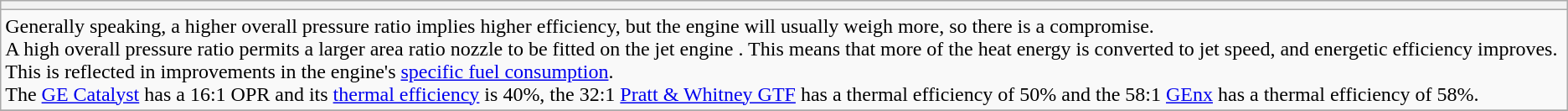<table class="wikitable">
<tr>
<th></th>
</tr>
<tr>
<td>Generally speaking, a higher overall pressure ratio implies higher efficiency, but the engine will usually weigh more, so there is a compromise.<br>A high overall pressure ratio permits a larger area ratio nozzle to be fitted on the jet engine . This means that more of the heat energy is converted to jet speed, and energetic efficiency improves.  This is reflected in improvements in the engine's <a href='#'>specific fuel consumption</a>.<br>The <a href='#'>GE Catalyst</a> has a 16:1 OPR and its <a href='#'>thermal efficiency</a> is 40%, the 32:1 <a href='#'>Pratt & Whitney GTF</a> has a thermal efficiency of 50% and the 58:1 <a href='#'>GEnx</a> has a thermal efficiency of 58%.</td>
</tr>
<tr>
</tr>
</table>
